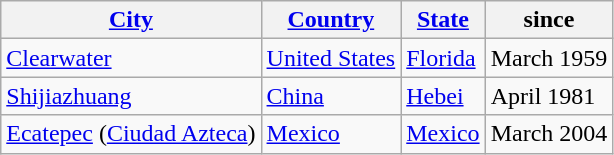<table class="wikitable">
<tr>
<th><a href='#'>City</a></th>
<th><a href='#'>Country</a></th>
<th><a href='#'>State</a></th>
<th>since</th>
</tr>
<tr>
<td><a href='#'>Clearwater</a></td>
<td><a href='#'>United States</a></td>
<td><a href='#'>Florida</a></td>
<td>March 1959</td>
</tr>
<tr>
<td><a href='#'>Shijiazhuang</a></td>
<td><a href='#'>China</a></td>
<td><a href='#'>Hebei</a></td>
<td>April 1981</td>
</tr>
<tr>
<td><a href='#'>Ecatepec</a> (<a href='#'>Ciudad Azteca</a>)</td>
<td><a href='#'>Mexico</a></td>
<td><a href='#'>Mexico</a></td>
<td>March 2004</td>
</tr>
</table>
